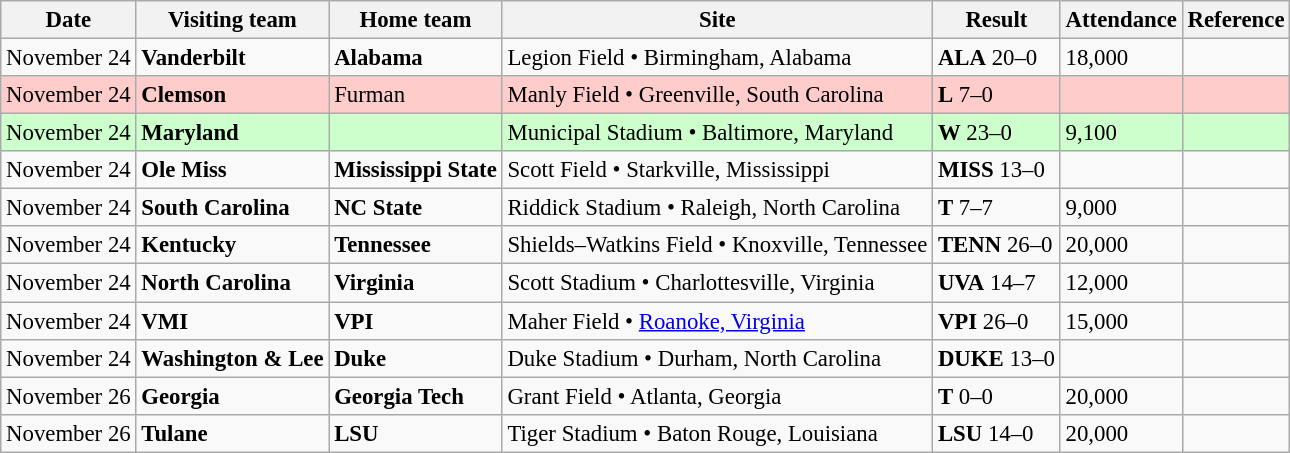<table class="wikitable" style="font-size:95%;">
<tr>
<th>Date</th>
<th>Visiting team</th>
<th>Home team</th>
<th>Site</th>
<th>Result</th>
<th>Attendance</th>
<th class="unsortable">Reference</th>
</tr>
<tr bgcolor=>
<td>November 24</td>
<td><strong>Vanderbilt</strong></td>
<td><strong>Alabama</strong></td>
<td>Legion Field • Birmingham, Alabama</td>
<td><strong>ALA</strong> 20–0</td>
<td>18,000</td>
<td></td>
</tr>
<tr bgcolor=ffcccc>
<td>November 24</td>
<td><strong>Clemson</strong></td>
<td>Furman</td>
<td>Manly Field • Greenville, South Carolina</td>
<td><strong>L</strong> 7–0</td>
<td></td>
<td></td>
</tr>
<tr bgcolor=ccffcc>
<td>November 24</td>
<td><strong>Maryland</strong></td>
<td></td>
<td>Municipal Stadium • Baltimore, Maryland</td>
<td><strong>W</strong> 23–0</td>
<td>9,100</td>
<td></td>
</tr>
<tr bgcolor=>
<td>November 24</td>
<td><strong>Ole Miss</strong></td>
<td><strong>Mississippi State</strong></td>
<td>Scott Field • Starkville, Mississippi</td>
<td><strong>MISS</strong> 13–0</td>
<td></td>
<td></td>
</tr>
<tr bgcolor=>
<td>November 24</td>
<td><strong>South Carolina</strong></td>
<td><strong>NC State</strong></td>
<td>Riddick Stadium • Raleigh, North Carolina</td>
<td><strong>T</strong> 7–7</td>
<td>9,000</td>
<td></td>
</tr>
<tr bgcolor=>
<td>November 24</td>
<td><strong>Kentucky</strong></td>
<td><strong>Tennessee</strong></td>
<td>Shields–Watkins Field • Knoxville, Tennessee</td>
<td><strong>TENN</strong> 26–0</td>
<td>20,000</td>
<td></td>
</tr>
<tr bgcolor=>
<td>November 24</td>
<td><strong>North Carolina</strong></td>
<td><strong>Virginia</strong></td>
<td>Scott Stadium • Charlottesville, Virginia</td>
<td><strong>UVA</strong> 14–7</td>
<td>12,000</td>
<td></td>
</tr>
<tr bgcolor=>
<td>November 24</td>
<td><strong>VMI</strong></td>
<td><strong>VPI</strong></td>
<td>Maher Field • <a href='#'>Roanoke, Virginia</a></td>
<td><strong>VPI</strong> 26–0</td>
<td>15,000</td>
<td></td>
</tr>
<tr bgcolor=>
<td>November 24</td>
<td><strong>Washington & Lee</strong></td>
<td><strong>Duke</strong></td>
<td>Duke Stadium • Durham, North Carolina</td>
<td><strong>DUKE</strong> 13–0</td>
<td></td>
<td></td>
</tr>
<tr bgcolor=>
<td>November 26</td>
<td><strong>Georgia</strong></td>
<td><strong>Georgia Tech</strong></td>
<td>Grant Field • Atlanta, Georgia</td>
<td><strong>T</strong> 0–0</td>
<td>20,000</td>
<td></td>
</tr>
<tr bgcolor=>
<td>November 26</td>
<td><strong>Tulane</strong></td>
<td><strong>LSU</strong></td>
<td>Tiger Stadium • Baton Rouge, Louisiana</td>
<td><strong>LSU</strong> 14–0</td>
<td>20,000</td>
<td></td>
</tr>
</table>
